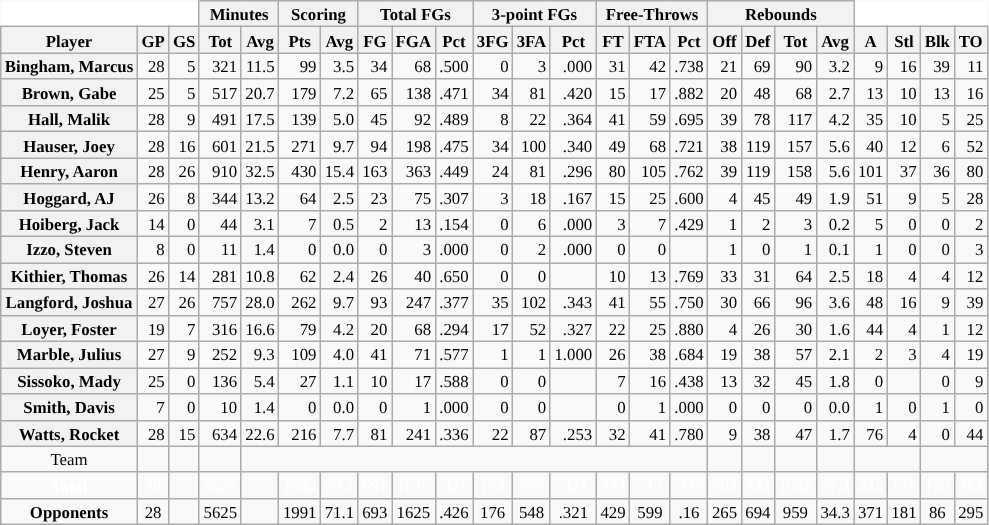<table class="wikitable sortable" style="font-size:70%;">
<tr>
<th colspan="3" style="border-top-style:hidden; border-left-style:hidden; background: white;"></th>
<th colspan="2" style="background:#">Minutes</th>
<th colspan="2" style="background:#">Scoring</th>
<th colspan="3" style="background:#">Total FGs</th>
<th colspan="3" style="background:#">3-point FGs</th>
<th colspan="3" style="background:#">Free-Throws</th>
<th colspan="4" style="background:#">Rebounds</th>
<th colspan="4" style="border-top-style:hidden; border-right-style:hidden; background: white;"></th>
</tr>
<tr>
<th scope="col" style="background:#">Player</th>
<th scope="col" style="background:#">GP</th>
<th scope="col" style="background:#">GS</th>
<th scope="col" style="background:#">Tot</th>
<th scope="col" style="background:#">Avg</th>
<th scope="col" style="background:#">Pts</th>
<th scope="col" style="background:#">Avg</th>
<th scope="col" style="background:#">FG</th>
<th scope="col" style="background:#">FGA</th>
<th scope="col" style="background:#">Pct</th>
<th scope="col" style="background:#">3FG</th>
<th scope="col" style="background:#">3FA</th>
<th scope="col" style="background:#">Pct</th>
<th scope="col" style="background:#">FT</th>
<th scope="col" style="background:#">FTA</th>
<th scope="col" style="background:#">Pct</th>
<th scope="col" style="background:#">Off</th>
<th scope="col" style="background:#">Def</th>
<th scope="col" style="background:#">Tot</th>
<th scope="col" style="background:#">Avg</th>
<th scope="col" style="background:#">A</th>
<th scope="col" style="background:#">Stl</th>
<th scope="col" style="background:#">Blk</th>
<th scope="col" style="background:#">TO</th>
</tr>
<tr>
<th style=white-space:nowrap>Bingham, Marcus</th>
<td style="text-align:right;">28</td>
<td style="text-align:right;">5</td>
<td style="text-align:right;">321</td>
<td style="text-align:right;">11.5</td>
<td style="text-align:right;">99</td>
<td style="text-align:right;">3.5</td>
<td style="text-align:right;">34</td>
<td style="text-align:right;">68</td>
<td style="text-align:right;">.500</td>
<td style="text-align:right;">0</td>
<td style="text-align:right;">3</td>
<td style="text-align:right;">.000</td>
<td style="text-align:right;">31</td>
<td style="text-align:right;">42</td>
<td style="text-align:right;">.738</td>
<td style="text-align:right;">21</td>
<td style="text-align:right;">69</td>
<td style="text-align:right;">90</td>
<td style="text-align:right;">3.2</td>
<td style="text-align:right;">9</td>
<td style="text-align:right;">16</td>
<td style="text-align:right;">39</td>
<td style="text-align:right;">11</td>
</tr>
<tr>
<th style=white-space:nowrap>Brown, Gabe</th>
<td style="text-align:right;">25</td>
<td style="text-align:right;">5</td>
<td style="text-align:right;">517</td>
<td style="text-align:right;">20.7</td>
<td style="text-align:right;">179</td>
<td style="text-align:right;">7.2</td>
<td style="text-align:right;">65</td>
<td style="text-align:right;">138</td>
<td style="text-align:right;">.471</td>
<td style="text-align:right;">34</td>
<td style="text-align:right;">81</td>
<td style="text-align:right;">.420</td>
<td style="text-align:right;">15</td>
<td style="text-align:right;">17</td>
<td style="text-align:right;">.882</td>
<td style="text-align:right;">20</td>
<td style="text-align:right;">48</td>
<td style="text-align:right;">68</td>
<td style="text-align:right;">2.7</td>
<td style="text-align:right;">13</td>
<td style="text-align:right;">10</td>
<td style="text-align:right;">13</td>
<td style="text-align:right;">16</td>
</tr>
<tr>
<th style=white-space:nowrap>Hall, Malik</th>
<td style="text-align:right;">28</td>
<td style="text-align:right;">9</td>
<td style="text-align:right;">491</td>
<td style="text-align:right;">17.5</td>
<td style="text-align:right;">139</td>
<td style="text-align:right;">5.0</td>
<td style="text-align:right;">45</td>
<td style="text-align:right;">92</td>
<td style="text-align:right;">.489</td>
<td style="text-align:right;">8</td>
<td style="text-align:right;">22</td>
<td style="text-align:right;">.364</td>
<td style="text-align:right;">41</td>
<td style="text-align:right;">59</td>
<td style="text-align:right;">.695</td>
<td style="text-align:right;">39</td>
<td style="text-align:right;">78</td>
<td style="text-align:right;">117</td>
<td style="text-align:right;">4.2</td>
<td style="text-align:right;">35</td>
<td style="text-align:right;">10</td>
<td style="text-align:right;">5</td>
<td style="text-align:right;">25</td>
</tr>
<tr>
<th style=white-space:nowrap>Hauser, Joey</th>
<td style="text-align:right;">28</td>
<td style="text-align:right;">16</td>
<td style="text-align:right;">601</td>
<td style="text-align:right;">21.5</td>
<td style="text-align:right;">271</td>
<td style="text-align:right;">9.7</td>
<td style="text-align:right;">94</td>
<td style="text-align:right;">198</td>
<td style="text-align:right;">.475</td>
<td style="text-align:right;">34</td>
<td style="text-align:right;">100</td>
<td style="text-align:right;">.340</td>
<td style="text-align:right;">49</td>
<td style="text-align:right;">68</td>
<td style="text-align:right;">.721</td>
<td style="text-align:right;">38</td>
<td style="text-align:right;">119</td>
<td style="text-align:right;">157</td>
<td style="text-align:right;">5.6</td>
<td style="text-align:right;">40</td>
<td style="text-align:right;">12</td>
<td style="text-align:right;">6</td>
<td style="text-align:right;">52</td>
</tr>
<tr>
<th style=white-space:nowrap>Henry, Aaron</th>
<td style="text-align:right;">28</td>
<td style="text-align:right;">26</td>
<td style="text-align:right;">910</td>
<td style="text-align:right;">32.5</td>
<td style="text-align:right;">430</td>
<td style="text-align:right;">15.4</td>
<td style="text-align:right;">163</td>
<td style="text-align:right;">363</td>
<td style="text-align:right;">.449</td>
<td style="text-align:right;">24</td>
<td style="text-align:right;">81</td>
<td style="text-align:right;">.296</td>
<td style="text-align:right;">80</td>
<td style="text-align:right;">105</td>
<td style="text-align:right;">.762</td>
<td style="text-align:right;">39</td>
<td style="text-align:right;">119</td>
<td style="text-align:right;">158</td>
<td style="text-align:right;">5.6</td>
<td style="text-align:right;">101</td>
<td style="text-align:right;">37</td>
<td style="text-align:right;">36</td>
<td style="text-align:right;">80</td>
</tr>
<tr>
<th style=white-space:nowrap>Hoggard, AJ</th>
<td style="text-align:right;">26</td>
<td style="text-align:right;">8</td>
<td style="text-align:right;">344</td>
<td style="text-align:right;">13.2</td>
<td style="text-align:right;">64</td>
<td style="text-align:right;">2.5</td>
<td style="text-align:right;">23</td>
<td style="text-align:right;">75</td>
<td style="text-align:right;">.307</td>
<td style="text-align:right;">3</td>
<td style="text-align:right;">18</td>
<td style="text-align:right;">.167</td>
<td style="text-align:right;">15</td>
<td style="text-align:right;">25</td>
<td style="text-align:right;">.600</td>
<td style="text-align:right;">4</td>
<td style="text-align:right;">45</td>
<td style="text-align:right;">49</td>
<td style="text-align:right;">1.9</td>
<td style="text-align:right;">51</td>
<td style="text-align:right;">9</td>
<td style="text-align:right;">5</td>
<td style="text-align:right;">28</td>
</tr>
<tr>
<th style=white-space:nowrap>Hoiberg, Jack</th>
<td style="text-align:right;">14</td>
<td style="text-align:right;">0</td>
<td style="text-align:right;">44</td>
<td style="text-align:right;">3.1</td>
<td style="text-align:right;">7</td>
<td style="text-align:right;">0.5</td>
<td style="text-align:right;">2</td>
<td style="text-align:right;">13</td>
<td style="text-align:right;">.154</td>
<td style="text-align:right;">0</td>
<td style="text-align:right;">6</td>
<td style="text-align:right;">.000</td>
<td style="text-align:right;">3</td>
<td style="text-align:right;">7</td>
<td style="text-align:right;">.429</td>
<td style="text-align:right;">1</td>
<td style="text-align:right;">2</td>
<td style="text-align:right;">3</td>
<td style="text-align:right;">0.2</td>
<td style="text-align:right;">5</td>
<td style="text-align:right;">0</td>
<td style="text-align:right;">0</td>
<td style="text-align:right;">2</td>
</tr>
<tr>
<th style=white-space:nowrap>Izzo, Steven</th>
<td style="text-align:right;">8</td>
<td style="text-align:right;">0</td>
<td style="text-align:right;">11</td>
<td style="text-align:right;">1.4</td>
<td style="text-align:right;">0</td>
<td style="text-align:right;">0.0</td>
<td style="text-align:right;">0</td>
<td style="text-align:right;">3</td>
<td style="text-align:right;">.000</td>
<td style="text-align:right;">0</td>
<td style="text-align:right;">2</td>
<td style="text-align:right;">.000</td>
<td style="text-align:right;">0</td>
<td style="text-align:right;">0</td>
<td style="text-align:right;"></td>
<td style="text-align:right;">1</td>
<td style="text-align:right;">0</td>
<td style="text-align:right;">1</td>
<td style="text-align:right;">0.1</td>
<td style="text-align:right;">1</td>
<td style="text-align:right;">0</td>
<td style="text-align:right;">0</td>
<td style="text-align:right;">3</td>
</tr>
<tr>
<th style=white-space:nowrap>Kithier, Thomas</th>
<td style="text-align:right;">26</td>
<td style="text-align:right;">14</td>
<td style="text-align:right;">281</td>
<td style="text-align:right;">10.8</td>
<td style="text-align:right;">62</td>
<td style="text-align:right;">2.4</td>
<td style="text-align:right;">26</td>
<td style="text-align:right;">40</td>
<td style="text-align:right;">.650</td>
<td style="text-align:right;">0</td>
<td style="text-align:right;">0</td>
<td style="text-align:right;"></td>
<td style="text-align:right;">10</td>
<td style="text-align:right;">13</td>
<td style="text-align:right;">.769</td>
<td style="text-align:right;">33</td>
<td style="text-align:right;">31</td>
<td style="text-align:right;">64</td>
<td style="text-align:right;">2.5</td>
<td style="text-align:right;">18</td>
<td style="text-align:right;">4</td>
<td style="text-align:right;">4</td>
<td style="text-align:right;">12</td>
</tr>
<tr>
<th style=white-space:nowrap>Langford, Joshua</th>
<td style="text-align:right;">27</td>
<td style="text-align:right;">26</td>
<td style="text-align:right;">757</td>
<td style="text-align:right;">28.0</td>
<td style="text-align:right;">262</td>
<td style="text-align:right;">9.7</td>
<td style="text-align:right;">93</td>
<td style="text-align:right;">247</td>
<td style="text-align:right;">.377</td>
<td style="text-align:right;">35</td>
<td style="text-align:right;">102</td>
<td style="text-align:right;">.343</td>
<td style="text-align:right;">41</td>
<td style="text-align:right;">55</td>
<td style="text-align:right;">.750</td>
<td style="text-align:right;">30</td>
<td style="text-align:right;">66</td>
<td style="text-align:right;">96</td>
<td style="text-align:right;">3.6</td>
<td style="text-align:right;">48</td>
<td style="text-align:right;">16</td>
<td style="text-align:right;">9</td>
<td style="text-align:right;">39</td>
</tr>
<tr>
<th style=white-space:nowrap>Loyer, Foster</th>
<td style="text-align:right;">19</td>
<td style="text-align:right;">7</td>
<td style="text-align:right;">316</td>
<td style="text-align:right;">16.6</td>
<td style="text-align:right;">79</td>
<td style="text-align:right;">4.2</td>
<td style="text-align:right;">20</td>
<td style="text-align:right;">68</td>
<td style="text-align:right;">.294</td>
<td style="text-align:right;">17</td>
<td style="text-align:right;">52</td>
<td style="text-align:right;">.327</td>
<td style="text-align:right;">22</td>
<td style="text-align:right;">25</td>
<td style="text-align:right;">.880</td>
<td style="text-align:right;">4</td>
<td style="text-align:right;">26</td>
<td style="text-align:right;">30</td>
<td style="text-align:right;">1.6</td>
<td style="text-align:right;">44</td>
<td style="text-align:right;">4</td>
<td style="text-align:right;">1</td>
<td style="text-align:right;">12</td>
</tr>
<tr>
<th style=white-space:nowrap>Marble, Julius</th>
<td style="text-align:right;">27</td>
<td style="text-align:right;">9</td>
<td style="text-align:right;">252</td>
<td style="text-align:right;">9.3</td>
<td style="text-align:right;">109</td>
<td style="text-align:right;">4.0</td>
<td style="text-align:right;">41</td>
<td style="text-align:right;">71</td>
<td style="text-align:right;">.577</td>
<td style="text-align:right;">1</td>
<td style="text-align:right;">1</td>
<td style="text-align:right;">1.000</td>
<td style="text-align:right;">26</td>
<td style="text-align:right;">38</td>
<td style="text-align:right;">.684</td>
<td style="text-align:right;">19</td>
<td style="text-align:right;">38</td>
<td style="text-align:right;">57</td>
<td style="text-align:right;">2.1</td>
<td style="text-align:right;">2</td>
<td style="text-align:right;">3</td>
<td style="text-align:right;">4</td>
<td style="text-align:right;">19</td>
</tr>
<tr>
<th style=white-space:nowrap>Sissoko, Mady</th>
<td style="text-align:right;">25</td>
<td style="text-align:right;">0</td>
<td style="text-align:right;">136</td>
<td style="text-align:right;">5.4</td>
<td style="text-align:right;">27</td>
<td style="text-align:right;">1.1</td>
<td style="text-align:right;">10</td>
<td style="text-align:right;">17</td>
<td style="text-align:right;">.588</td>
<td style="text-align:right;">0</td>
<td style="text-align:right;">0</td>
<td style="text-align:right;"></td>
<td style="text-align:right;">7</td>
<td style="text-align:right;">16</td>
<td style="text-align:right;">.438</td>
<td style="text-align:right;">13</td>
<td style="text-align:right;">32</td>
<td style="text-align:right;">45</td>
<td style="text-align:right;">1.8</td>
<td style="text-align:right;">0</td>
<td style="text-align:right;"></td>
<td style="text-align:right;">0</td>
<td style="text-align:right;">9</td>
</tr>
<tr>
<th style=white-space:nowrap>Smith, Davis</th>
<td style="text-align:right;">7</td>
<td style="text-align:right;">0</td>
<td style="text-align:right;">10</td>
<td style="text-align:right;">1.4</td>
<td style="text-align:right;">0</td>
<td style="text-align:right;">0.0</td>
<td style="text-align:right;">0</td>
<td style="text-align:right;">1</td>
<td style="text-align:right;">.000</td>
<td style="text-align:right;">0</td>
<td style="text-align:right;">0</td>
<td style="text-align:right;"></td>
<td style="text-align:right;">0</td>
<td style="text-align:right;">1</td>
<td style="text-align:right;">.000</td>
<td style="text-align:right;">0</td>
<td style="text-align:right;">0</td>
<td style="text-align:right;">0</td>
<td style="text-align:right;">0.0</td>
<td style="text-align:right;">1</td>
<td style="text-align:right;">0</td>
<td style="text-align:right;">1</td>
<td style="text-align:right;">0</td>
</tr>
<tr>
<th style=white-space:nowrap>Watts, Rocket</th>
<td style="text-align:right;">28</td>
<td style="text-align:right;">15</td>
<td style="text-align:right;">634</td>
<td style="text-align:right;">22.6</td>
<td style="text-align:right;">216</td>
<td style="text-align:right;">7.7</td>
<td style="text-align:right;">81</td>
<td style="text-align:right;">241</td>
<td style="text-align:right;">.336</td>
<td style="text-align:right;">22</td>
<td style="text-align:right;">87</td>
<td style="text-align:right;">.253</td>
<td style="text-align:right;">32</td>
<td style="text-align:right;">41</td>
<td style="text-align:right;">.780</td>
<td style="text-align:right;">9</td>
<td style="text-align:right;">38</td>
<td style="text-align:right;">47</td>
<td style="text-align:right;">1.7</td>
<td style="text-align:right;">76</td>
<td style="text-align:right;">4</td>
<td style="text-align:right;">0</td>
<td style="text-align:right;">44</td>
</tr>
<tr class="sortbottom">
<td style="text-align:center;">Team</td>
<td style="text-align:right;"></td>
<td style="text-align:right;"></td>
<td style="text-align:right;"></td>
<td style="text-align:right; border-right-style:hidden;"></td>
<td style="text-align:right; border-right-style:hidden;"></td>
<td style="text-align:right; border-right-style:hidden;"></td>
<td style="text-align:right; border-right-style:hidden;"></td>
<td style="text-align:right; border-right-style:hidden;"></td>
<td style="text-align:right; border-right-style:hidden;"></td>
<td style="text-align:right; border-right-style:hidden;"></td>
<td style="text-align:right; border-right-style:hidden;"></td>
<td style="text-align:right; border-right-style:hidden;"></td>
<td style="text-align:right; border-right-style:hidden;"></td>
<td style="text-align:right; border-right-style:hidden;"></td>
<td style="text-align:right;"></td>
<td style="text-align:right;"></td>
<td style="text-align:right;"></td>
<td style="text-align:right;"></td>
<td style="text-align:right;"></td>
<td style="text-align:right; border-right-style:hidden;"></td>
<td style="text-align:right;"></td>
<td style="text-align:right; border-right-style:hidden;"></td>
<td style="text-align:right;"></td>
</tr>
<tr class="sortbottom" style="color:#ffffff;" style="background:#">
<td style="text-align:center;color:#ffffff;"><strong>Total</strong></td>
<td style="text-align:center; color:#fff;">28</td>
<td align="center" style="background:#"></td>
<td align="center" style="background:#">5625</td>
<td align="center" style="background:#"></td>
<td align="center" style="background:#">1944</td>
<td align="center" style="background:#">69.4</td>
<td align="center" style="background:#">697</td>
<td align="center" style="background:#">1635</td>
<td align="center" style="background:#">.426</td>
<td align="center" style="background:#">178</td>
<td align="center" style="background:#">555</td>
<td align="center" style="background:#">.321</td>
<td align="center" style="background:#">372</td>
<td align="center" style="background:#">512</td>
<td align="center" style="background:#">.727</td>
<td align="center" style="background:#">304</td>
<td align="center" style="background:#">744</td>
<td align="center" style="background:#">1048</td>
<td align="center" style="background:#">37.4</td>
<td align="center" style="background:#">444</td>
<td align="center" style="background:#">125</td>
<td align="center" style="background:#">132</td>
<td align="center" style="background:#">364</td>
</tr>
<tr class="sortbottom" style="text-align:center;">
<td><strong>Opponents</strong></td>
<td>28</td>
<td style="text-align:center;"></td>
<td>5625</td>
<td style="text-align:center;"></td>
<td>1991</td>
<td>71.1</td>
<td>693</td>
<td>1625</td>
<td>.426</td>
<td>176</td>
<td>548</td>
<td>.321</td>
<td>429</td>
<td>599</td>
<td>.16</td>
<td>265</td>
<td>694</td>
<td>959</td>
<td>34.3</td>
<td>371</td>
<td>181</td>
<td>86</td>
<td>295</td>
</tr>
</table>
